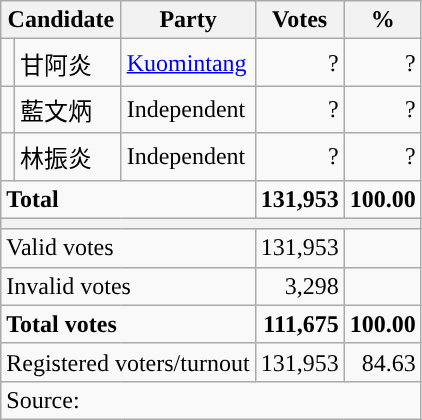<table class="wikitable">
<tr>
<th colspan="2">Candidate</th>
<th>Party</th>
<th>Votes</th>
<th>%</th>
</tr>
<tr>
<td style="background:"></td>
<td>甘阿炎</td>
<td><a href='#'>Kuomintang</a></td>
<td align="right">?</td>
<td align="right">?</td>
</tr>
<tr>
<td style="background:"></td>
<td>藍文炳</td>
<td>Independent</td>
<td align="right">?</td>
<td align="right">?</td>
</tr>
<tr>
<td style="background:"></td>
<td>林振炎</td>
<td>Independent</td>
<td align="right">?</td>
<td align="right">?</td>
</tr>
<tr>
<td colspan="3"><strong>Total</strong></td>
<td align="right"><strong>131,953</strong></td>
<td align="right"><strong>100.00</strong></td>
</tr>
<tr>
<th colspan="5"></th>
</tr>
<tr>
<td colspan="3">Valid votes</td>
<td align="right">131,953</td>
<td align="right"></td>
</tr>
<tr>
<td colspan="3">Invalid votes</td>
<td align="right">3,298</td>
<td align="right"></td>
</tr>
<tr>
<td colspan="3"><strong>Total votes</strong></td>
<td align="right"><strong>111,675</strong></td>
<td align="right"><strong>100.00</strong></td>
</tr>
<tr>
<td colspan="3">Registered voters/turnout</td>
<td align="right">131,953</td>
<td align="right">84.63</td>
</tr>
<tr>
<td colspan="5">Source:</td>
</tr>
</table>
